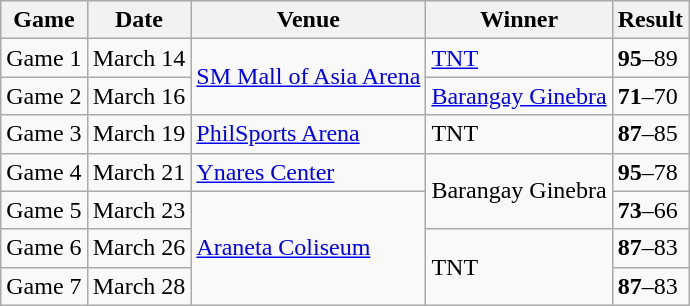<table class="wikitable">
<tr>
<th>Game</th>
<th>Date</th>
<th>Venue</th>
<th>Winner</th>
<th>Result</th>
</tr>
<tr>
<td>Game 1</td>
<td>March 14</td>
<td rowspan=2><a href='#'>SM Mall of Asia Arena</a></td>
<td><a href='#'>TNT</a></td>
<td><strong>95</strong>–89</td>
</tr>
<tr>
<td>Game 2</td>
<td>March 16</td>
<td><a href='#'>Barangay Ginebra</a></td>
<td><strong>71</strong>–70</td>
</tr>
<tr>
<td>Game 3</td>
<td>March 19</td>
<td><a href='#'>PhilSports Arena</a></td>
<td>TNT</td>
<td><strong>87</strong>–85</td>
</tr>
<tr>
<td>Game 4</td>
<td>March 21</td>
<td><a href='#'>Ynares Center</a></td>
<td rowspan=2>Barangay Ginebra</td>
<td><strong>95</strong>–78</td>
</tr>
<tr>
<td>Game 5</td>
<td>March 23</td>
<td rowspan=3><a href='#'>Araneta Coliseum</a></td>
<td><strong>73</strong>–66</td>
</tr>
<tr>
<td>Game 6</td>
<td>March 26</td>
<td rowspan=2>TNT</td>
<td><strong>87</strong>–83</td>
</tr>
<tr>
<td>Game 7</td>
<td>March 28</td>
<td><strong>87</strong>–83 </td>
</tr>
</table>
